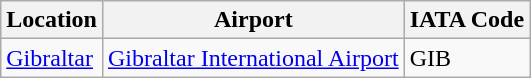<table class="wikitable">
<tr>
<th>Location</th>
<th>Airport</th>
<th>IATA Code</th>
</tr>
<tr>
<td><a href='#'>Gibraltar</a></td>
<td><a href='#'>Gibraltar International Airport</a></td>
<td>GIB</td>
</tr>
</table>
